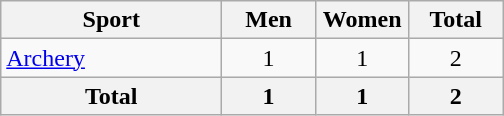<table class="wikitable sortable" style="text-align:center;">
<tr>
<th width="140">Sport</th>
<th width="55">Men</th>
<th width="55">Women</th>
<th width="55">Total</th>
</tr>
<tr>
<td align="left"><a href='#'>Archery</a></td>
<td>1</td>
<td>1</td>
<td>2</td>
</tr>
<tr>
<th>Total</th>
<th>1</th>
<th>1</th>
<th>2</th>
</tr>
</table>
